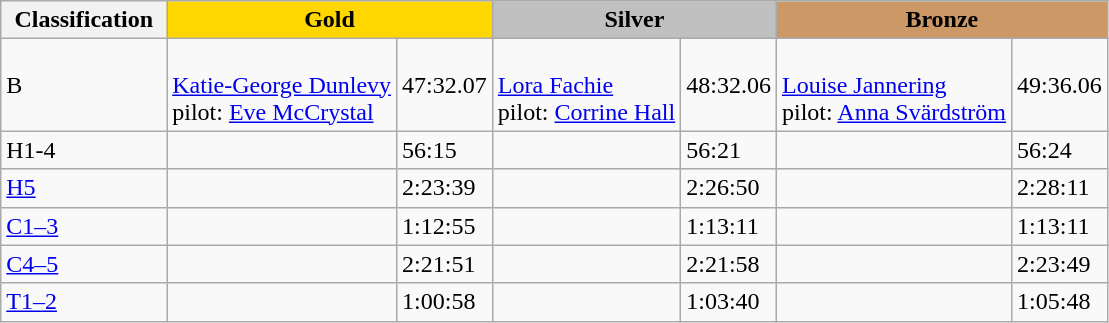<table class=wikitable style="font-size:100%">
<tr>
<th rowspan="1" width="15%">Classification</th>
<th colspan="2" style="background:gold;">Gold</th>
<th colspan="2" style="background:silver;">Silver</th>
<th colspan="2" style="background:#CC9966;">Bronze</th>
</tr>
<tr>
<td>B <br></td>
<td><br><a href='#'>Katie-George Dunlevy</a><br>pilot: <a href='#'>Eve McCrystal</a></td>
<td>47:32.07</td>
<td><br><a href='#'>Lora Fachie</a><br>pilot: <a href='#'>Corrine Hall</a></td>
<td>48:32.06</td>
<td><br><a href='#'>Louise Jannering</a><br>pilot: <a href='#'>Anna Svärdström</a></td>
<td>49:36.06</td>
</tr>
<tr>
<td>H1-4 <br></td>
<td></td>
<td>56:15</td>
<td></td>
<td>56:21</td>
<td></td>
<td>56:24</td>
</tr>
<tr>
<td><a href='#'>H5</a></td>
<td></td>
<td>2:23:39</td>
<td></td>
<td>2:26:50</td>
<td></td>
<td>2:28:11</td>
</tr>
<tr>
<td><a href='#'>C1–3</a></td>
<td></td>
<td>1:12:55</td>
<td></td>
<td>1:13:11</td>
<td></td>
<td>1:13:11</td>
</tr>
<tr>
<td><a href='#'>C4–5</a></td>
<td></td>
<td>2:21:51</td>
<td></td>
<td>2:21:58</td>
<td></td>
<td>2:23:49</td>
</tr>
<tr>
<td><a href='#'>T1–2</a></td>
<td></td>
<td>1:00:58</td>
<td></td>
<td>1:03:40</td>
<td></td>
<td>1:05:48</td>
</tr>
</table>
